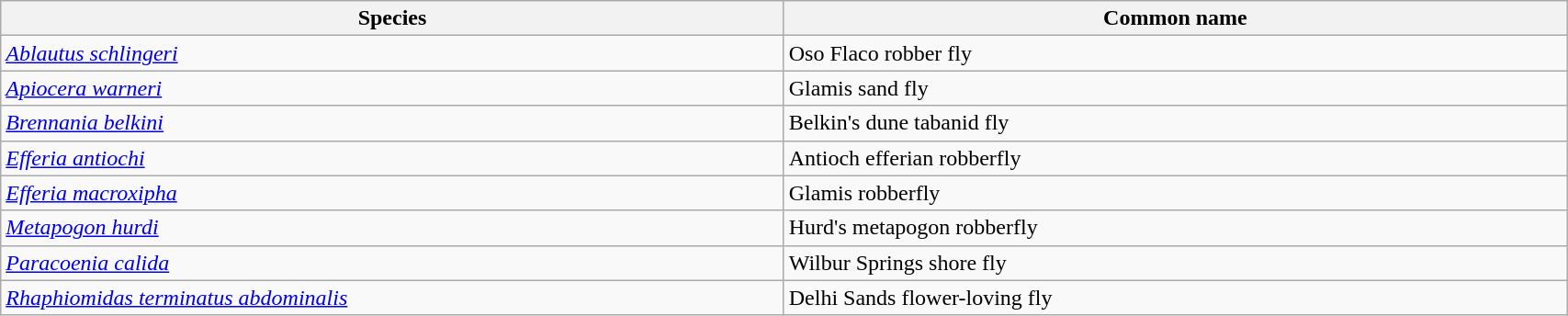<table width=90% class="wikitable">
<tr>
<th width=25%>Species</th>
<th width=25%>Common name</th>
</tr>
<tr>
<td><em><a href='#'>Ablautus schlingeri</a></em></td>
<td>Oso Flaco robber fly</td>
</tr>
<tr>
<td><em><a href='#'>Apiocera warneri</a></em></td>
<td>Glamis sand fly</td>
</tr>
<tr>
<td><em><a href='#'>Brennania belkini</a></em></td>
<td>Belkin's dune tabanid fly</td>
</tr>
<tr>
<td><em><a href='#'>Efferia antiochi</a></em></td>
<td>Antioch efferian robberfly</td>
</tr>
<tr>
<td><em><a href='#'>Efferia macroxipha</a></em></td>
<td>Glamis robberfly</td>
</tr>
<tr>
<td><em><a href='#'>Metapogon hurdi</a></em></td>
<td>Hurd's metapogon robberfly</td>
</tr>
<tr>
<td><em><a href='#'>Paracoenia calida</a></em></td>
<td>Wilbur Springs shore fly</td>
</tr>
<tr>
<td><em><a href='#'>Rhaphiomidas terminatus abdominalis</a></em></td>
<td>Delhi Sands flower-loving fly</td>
</tr>
</table>
